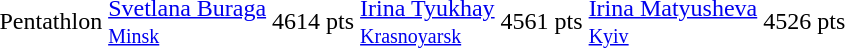<table>
<tr>
<td>Pentathlon</td>
<td><a href='#'>Svetlana Buraga</a><br><small> <a href='#'>Minsk</a></small></td>
<td>4614 pts</td>
<td><a href='#'>Irina Tyukhay</a><br><small> <a href='#'>Krasnoyarsk</a></small></td>
<td>4561 pts</td>
<td><a href='#'>Irina Matyusheva</a><br><small> <a href='#'>Kyiv</a></small></td>
<td>4526 pts</td>
</tr>
</table>
